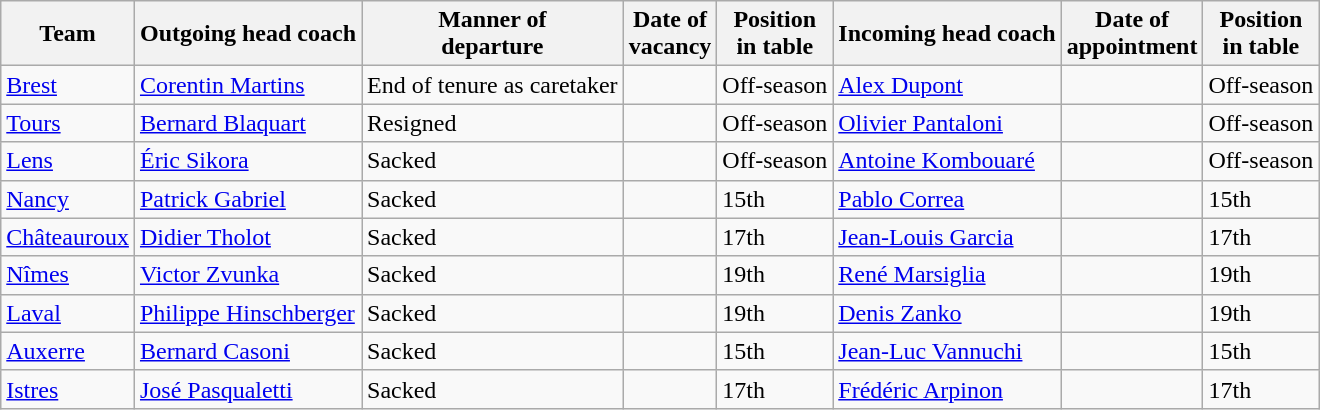<table class="wikitable sortable">
<tr>
<th>Team</th>
<th>Outgoing head coach</th>
<th>Manner of<br>departure</th>
<th>Date of<br>vacancy</th>
<th>Position<br>in table</th>
<th>Incoming head coach</th>
<th>Date of<br>appointment</th>
<th>Position<br>in table</th>
</tr>
<tr>
<td><a href='#'>Brest</a></td>
<td> <a href='#'>Corentin Martins</a></td>
<td>End of tenure as caretaker</td>
<td></td>
<td>Off-season</td>
<td> <a href='#'>Alex Dupont</a></td>
<td></td>
<td>Off-season</td>
</tr>
<tr>
<td><a href='#'>Tours</a></td>
<td> <a href='#'>Bernard Blaquart</a></td>
<td>Resigned</td>
<td></td>
<td>Off-season</td>
<td> <a href='#'>Olivier Pantaloni</a></td>
<td></td>
<td>Off-season</td>
</tr>
<tr>
<td><a href='#'>Lens</a></td>
<td> <a href='#'>Éric Sikora</a></td>
<td>Sacked</td>
<td></td>
<td>Off-season</td>
<td> <a href='#'>Antoine Kombouaré</a></td>
<td></td>
<td>Off-season</td>
</tr>
<tr>
<td><a href='#'>Nancy</a></td>
<td> <a href='#'>Patrick Gabriel</a></td>
<td>Sacked</td>
<td></td>
<td>15th</td>
<td> <a href='#'>Pablo Correa</a></td>
<td></td>
<td>15th</td>
</tr>
<tr>
<td><a href='#'>Châteauroux</a></td>
<td> <a href='#'>Didier Tholot</a></td>
<td>Sacked</td>
<td></td>
<td>17th</td>
<td> <a href='#'>Jean-Louis Garcia</a></td>
<td></td>
<td>17th</td>
</tr>
<tr>
<td><a href='#'>Nîmes</a></td>
<td> <a href='#'>Victor Zvunka</a></td>
<td>Sacked</td>
<td></td>
<td>19th</td>
<td> <a href='#'>René Marsiglia</a></td>
<td></td>
<td>19th</td>
</tr>
<tr>
<td><a href='#'>Laval</a></td>
<td> <a href='#'>Philippe Hinschberger</a></td>
<td>Sacked</td>
<td></td>
<td>19th</td>
<td> <a href='#'>Denis Zanko</a></td>
<td></td>
<td>19th</td>
</tr>
<tr>
<td><a href='#'>Auxerre</a></td>
<td> <a href='#'>Bernard Casoni</a></td>
<td>Sacked</td>
<td></td>
<td>15th</td>
<td> <a href='#'>Jean-Luc Vannuchi</a></td>
<td></td>
<td>15th</td>
</tr>
<tr>
<td><a href='#'>Istres</a></td>
<td> <a href='#'>José Pasqualetti</a></td>
<td>Sacked</td>
<td></td>
<td>17th</td>
<td> <a href='#'>Frédéric Arpinon</a></td>
<td></td>
<td>17th</td>
</tr>
</table>
